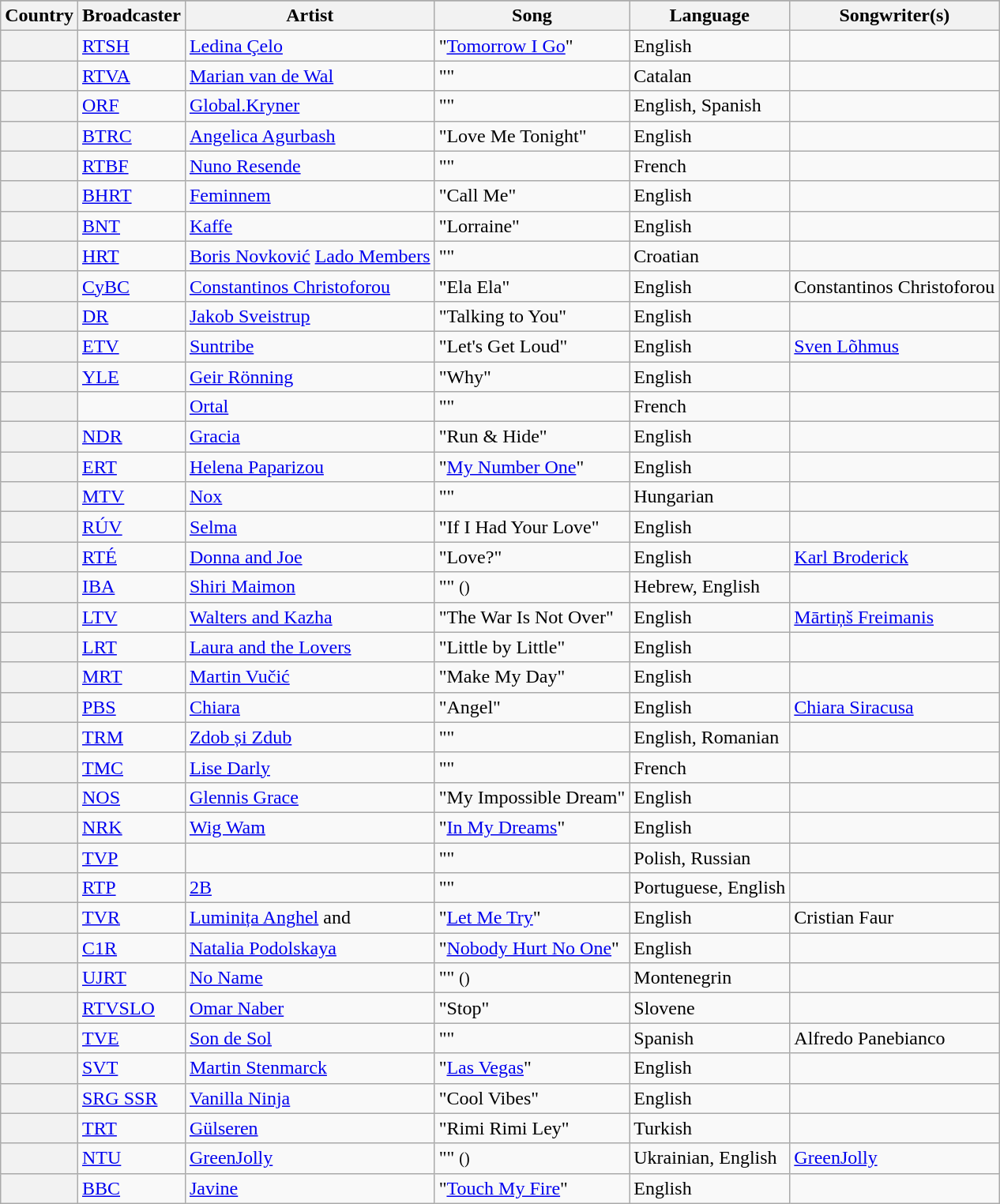<table class="wikitable plainrowheaders">
<tr>
</tr>
<tr>
<th scope="col">Country</th>
<th scope="col">Broadcaster</th>
<th scope="col">Artist</th>
<th scope="col">Song</th>
<th scope="col">Language</th>
<th scope="col">Songwriter(s)</th>
</tr>
<tr>
<th scope="row"></th>
<td><a href='#'>RTSH</a></td>
<td><a href='#'>Ledina Çelo</a></td>
<td>"<a href='#'>Tomorrow I Go</a>"  </td>
<td>English</td>
<td></td>
</tr>
<tr>
<th scope="row"></th>
<td><a href='#'>RTVA</a></td>
<td><a href='#'>Marian van de Wal</a></td>
<td>""</td>
<td>Catalan</td>
<td></td>
</tr>
<tr>
<th scope="row"></th>
<td><a href='#'>ORF</a></td>
<td><a href='#'>Global.Kryner</a></td>
<td>""</td>
<td>English, Spanish</td>
<td></td>
</tr>
<tr>
<th scope="row"></th>
<td><a href='#'>BTRC</a></td>
<td><a href='#'>Angelica Agurbash</a></td>
<td>"Love Me Tonight"</td>
<td>English</td>
<td></td>
</tr>
<tr>
<th scope="row"></th>
<td><a href='#'>RTBF</a></td>
<td><a href='#'>Nuno Resende</a></td>
<td>""</td>
<td>French</td>
<td></td>
</tr>
<tr>
<th scope="row"></th>
<td><a href='#'>BHRT</a></td>
<td><a href='#'>Feminnem</a></td>
<td>"Call Me"</td>
<td>English</td>
<td></td>
</tr>
<tr>
<th scope="row"></th>
<td><a href='#'>BNT</a></td>
<td><a href='#'>Kaffe</a></td>
<td>"Lorraine"</td>
<td>English</td>
<td></td>
</tr>
<tr>
<th scope="row"></th>
<td><a href='#'>HRT</a></td>
<td><a href='#'>Boris Novković</a>  <a href='#'>Lado Members</a></td>
<td>""</td>
<td>Croatian</td>
<td></td>
</tr>
<tr>
<th scope="row"></th>
<td><a href='#'>CyBC</a></td>
<td><a href='#'>Constantinos Christoforou</a></td>
<td>"Ela Ela"</td>
<td>English</td>
<td>Constantinos Christoforou</td>
</tr>
<tr>
<th scope="row"></th>
<td><a href='#'>DR</a></td>
<td><a href='#'>Jakob Sveistrup</a></td>
<td>"Talking to You"</td>
<td>English</td>
<td></td>
</tr>
<tr>
<th scope="row"></th>
<td><a href='#'>ETV</a></td>
<td><a href='#'>Suntribe</a></td>
<td>"Let's Get Loud"</td>
<td>English</td>
<td><a href='#'>Sven Lõhmus</a></td>
</tr>
<tr>
<th scope="row"></th>
<td><a href='#'>YLE</a></td>
<td><a href='#'>Geir Rönning</a></td>
<td>"Why"</td>
<td>English</td>
<td></td>
</tr>
<tr>
<th scope="row"></th>
<td></td>
<td><a href='#'>Ortal</a></td>
<td>""</td>
<td>French</td>
<td></td>
</tr>
<tr>
<th scope="row"></th>
<td><a href='#'>NDR</a></td>
<td><a href='#'>Gracia</a></td>
<td>"Run & Hide"</td>
<td>English</td>
<td></td>
</tr>
<tr>
<th scope="row"></th>
<td><a href='#'>ERT</a></td>
<td><a href='#'>Helena Paparizou</a></td>
<td>"<a href='#'>My Number One</a>"</td>
<td>English</td>
<td></td>
</tr>
<tr>
<th scope="row"></th>
<td><a href='#'>MTV</a></td>
<td><a href='#'>Nox</a></td>
<td>""</td>
<td>Hungarian</td>
<td></td>
</tr>
<tr>
<th scope="row"></th>
<td><a href='#'>RÚV</a></td>
<td><a href='#'>Selma</a></td>
<td>"If I Had Your Love"</td>
<td>English</td>
<td></td>
</tr>
<tr>
<th scope="row"></th>
<td><a href='#'>RTÉ</a></td>
<td><a href='#'>Donna and Joe</a></td>
<td>"Love?"</td>
<td>English</td>
<td><a href='#'>Karl Broderick</a></td>
</tr>
<tr>
<th scope="row"></th>
<td><a href='#'>IBA</a></td>
<td><a href='#'>Shiri Maimon</a></td>
<td>"" <small>()</small></td>
<td>Hebrew, English</td>
<td></td>
</tr>
<tr>
<th scope="row"></th>
<td><a href='#'>LTV</a></td>
<td><a href='#'>Walters and Kazha</a></td>
<td>"The War Is Not Over"</td>
<td>English</td>
<td><a href='#'>Mārtiņš Freimanis</a></td>
</tr>
<tr>
<th scope="row"></th>
<td><a href='#'>LRT</a></td>
<td><a href='#'>Laura and the Lovers</a></td>
<td>"Little by Little"</td>
<td>English</td>
<td></td>
</tr>
<tr>
<th scope="row"></th>
<td><a href='#'>MRT</a></td>
<td><a href='#'>Martin Vučić</a></td>
<td>"Make My Day"</td>
<td>English</td>
<td></td>
</tr>
<tr>
<th scope="row"></th>
<td><a href='#'>PBS</a></td>
<td><a href='#'>Chiara</a></td>
<td>"Angel"</td>
<td>English</td>
<td><a href='#'>Chiara Siracusa</a></td>
</tr>
<tr>
<th scope="row"></th>
<td><a href='#'>TRM</a></td>
<td><a href='#'>Zdob și Zdub</a></td>
<td>""</td>
<td>English, Romanian</td>
<td></td>
</tr>
<tr>
<th scope="row"></th>
<td><a href='#'>TMC</a></td>
<td><a href='#'>Lise Darly</a></td>
<td>""</td>
<td>French</td>
<td></td>
</tr>
<tr>
<th scope="row"></th>
<td><a href='#'>NOS</a></td>
<td><a href='#'>Glennis Grace</a></td>
<td>"My Impossible Dream"</td>
<td>English</td>
<td></td>
</tr>
<tr>
<th scope="row"></th>
<td><a href='#'>NRK</a></td>
<td><a href='#'>Wig Wam</a></td>
<td>"<a href='#'>In My Dreams</a>"</td>
<td>English</td>
<td></td>
</tr>
<tr>
<th scope="row"></th>
<td><a href='#'>TVP</a></td>
<td></td>
<td>""</td>
<td>Polish, Russian</td>
<td></td>
</tr>
<tr>
<th scope="row"></th>
<td><a href='#'>RTP</a></td>
<td><a href='#'>2B</a></td>
<td>""</td>
<td>Portuguese, English</td>
<td></td>
</tr>
<tr>
<th scope="row"></th>
<td><a href='#'>TVR</a></td>
<td><a href='#'>Luminița Anghel</a> and </td>
<td>"<a href='#'>Let Me Try</a>"</td>
<td>English</td>
<td>Cristian Faur</td>
</tr>
<tr>
<th scope="row"></th>
<td><a href='#'>C1R</a></td>
<td><a href='#'>Natalia Podolskaya</a></td>
<td>"<a href='#'>Nobody Hurt No One</a>"</td>
<td>English</td>
<td></td>
</tr>
<tr>
<th scope="row"></th>
<td><a href='#'>UJRT</a></td>
<td><a href='#'>No Name</a></td>
<td>"" <small>()</small></td>
<td>Montenegrin</td>
<td></td>
</tr>
<tr>
<th scope="row"></th>
<td><a href='#'>RTVSLO</a></td>
<td><a href='#'>Omar Naber</a></td>
<td>"Stop"</td>
<td>Slovene</td>
<td></td>
</tr>
<tr>
<th scope="row"></th>
<td><a href='#'>TVE</a></td>
<td><a href='#'>Son de Sol</a></td>
<td>""</td>
<td>Spanish</td>
<td>Alfredo Panebianco</td>
</tr>
<tr>
<th scope="row"></th>
<td><a href='#'>SVT</a></td>
<td><a href='#'>Martin Stenmarck</a></td>
<td>"<a href='#'>Las Vegas</a>"</td>
<td>English</td>
<td></td>
</tr>
<tr>
<th scope="row"></th>
<td><a href='#'>SRG SSR</a></td>
<td><a href='#'>Vanilla Ninja</a></td>
<td>"Cool Vibes"</td>
<td>English</td>
<td></td>
</tr>
<tr>
<th scope="row"></th>
<td><a href='#'>TRT</a></td>
<td><a href='#'>Gülseren</a></td>
<td>"Rimi Rimi Ley"</td>
<td>Turkish</td>
<td></td>
</tr>
<tr>
<th scope="row"></th>
<td><a href='#'>NTU</a></td>
<td><a href='#'>GreenJolly</a></td>
<td>"" <small>()</small></td>
<td>Ukrainian, English</td>
<td><a href='#'>GreenJolly</a></td>
</tr>
<tr>
<th scope="row"></th>
<td><a href='#'>BBC</a></td>
<td><a href='#'>Javine</a></td>
<td>"<a href='#'>Touch My Fire</a>"</td>
<td>English</td>
<td></td>
</tr>
</table>
